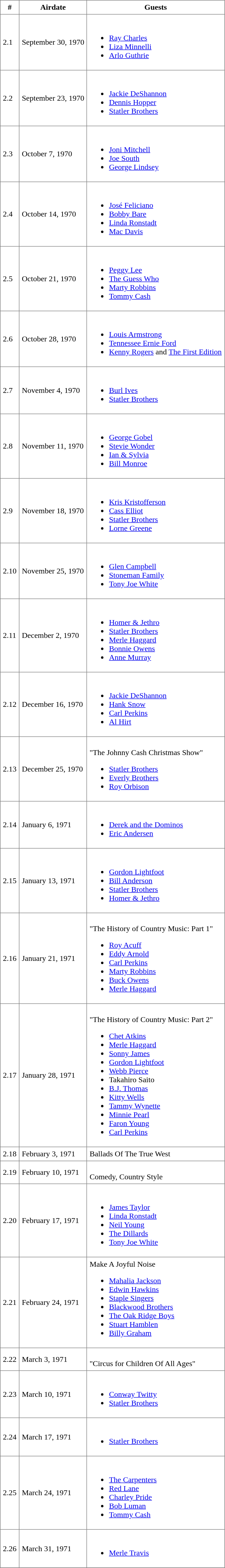<table border="1" cellpadding="5" cellspacing="1" style="border-collapse: collapse">
<tr style=>
<th><strong>#</strong></th>
<th><strong>Airdate</strong></th>
<th><strong>Guests</strong></th>
</tr>
<tr>
<td>2.1</td>
<td>September 30, 1970</td>
<td><br><ul><li><a href='#'>Ray Charles</a></li><li><a href='#'>Liza Minnelli</a></li><li><a href='#'>Arlo Guthrie</a></li></ul></td>
</tr>
<tr>
<td>2.2</td>
<td>September 23, 1970</td>
<td><br><ul><li><a href='#'>Jackie DeShannon</a></li><li><a href='#'>Dennis Hopper</a></li><li><a href='#'>Statler Brothers</a></li></ul></td>
</tr>
<tr>
<td>2.3</td>
<td>October 7, 1970</td>
<td><br><ul><li><a href='#'>Joni Mitchell</a></li><li><a href='#'>Joe South</a></li><li><a href='#'>George Lindsey</a></li></ul></td>
</tr>
<tr>
<td>2.4</td>
<td>October 14, 1970</td>
<td><br><ul><li><a href='#'>José Feliciano</a></li><li><a href='#'>Bobby Bare</a></li><li><a href='#'>Linda Ronstadt</a></li><li><a href='#'>Mac Davis</a></li></ul></td>
</tr>
<tr>
<td>2.5</td>
<td>October 21, 1970</td>
<td><br><ul><li><a href='#'>Peggy Lee</a></li><li><a href='#'>The Guess Who</a></li><li><a href='#'>Marty Robbins</a></li><li><a href='#'>Tommy Cash</a></li></ul></td>
</tr>
<tr>
<td>2.6</td>
<td>October 28, 1970</td>
<td><br><ul><li><a href='#'>Louis Armstrong</a></li><li><a href='#'>Tennessee Ernie Ford</a></li><li><a href='#'>Kenny Rogers</a> and <a href='#'>The First Edition</a></li></ul></td>
</tr>
<tr>
<td>2.7</td>
<td>November 4, 1970</td>
<td><br><ul><li><a href='#'>Burl Ives</a></li><li><a href='#'>Statler Brothers</a></li></ul></td>
</tr>
<tr>
<td>2.8</td>
<td>November 11, 1970</td>
<td><br><ul><li><a href='#'>George Gobel</a></li><li><a href='#'>Stevie Wonder</a></li><li><a href='#'>Ian & Sylvia</a></li><li><a href='#'>Bill Monroe</a></li></ul></td>
</tr>
<tr>
<td>2.9</td>
<td>November 18, 1970</td>
<td><br><ul><li><a href='#'>Kris Kristofferson</a></li><li><a href='#'>Cass Elliot</a></li><li><a href='#'>Statler Brothers</a></li><li><a href='#'>Lorne Greene</a></li></ul></td>
</tr>
<tr>
<td>2.10</td>
<td>November 25, 1970</td>
<td><br><ul><li><a href='#'>Glen Campbell</a></li><li><a href='#'>Stoneman Family</a></li><li><a href='#'>Tony Joe White</a></li></ul></td>
</tr>
<tr>
<td>2.11</td>
<td>December 2, 1970</td>
<td><br><ul><li><a href='#'>Homer & Jethro</a></li><li><a href='#'>Statler Brothers</a></li><li><a href='#'>Merle Haggard</a></li><li><a href='#'>Bonnie Owens</a></li><li><a href='#'>Anne Murray</a></li></ul></td>
</tr>
<tr>
<td>2.12</td>
<td>December 16, 1970</td>
<td><br><ul><li><a href='#'>Jackie DeShannon</a></li><li><a href='#'>Hank Snow</a></li><li><a href='#'>Carl Perkins</a></li><li><a href='#'>Al Hirt</a></li></ul></td>
</tr>
<tr>
<td>2.13</td>
<td>December 25, 1970</td>
<td><br>"The Johnny Cash Christmas Show"<ul><li><a href='#'>Statler Brothers</a></li><li><a href='#'>Everly Brothers</a></li><li><a href='#'>Roy Orbison</a></li></ul></td>
</tr>
<tr>
<td>2.14</td>
<td>January 6, 1971</td>
<td><br><ul><li><a href='#'>Derek and the Dominos</a></li><li><a href='#'>Eric Andersen</a></li></ul></td>
</tr>
<tr>
<td>2.15</td>
<td>January 13, 1971</td>
<td><br><ul><li><a href='#'>Gordon Lightfoot</a></li><li><a href='#'>Bill Anderson</a></li><li><a href='#'>Statler Brothers</a></li><li><a href='#'>Homer & Jethro</a></li></ul></td>
</tr>
<tr>
<td>2.16</td>
<td>January 21, 1971</td>
<td><br>"The History of Country Music: Part 1"<ul><li><a href='#'>Roy Acuff</a></li><li><a href='#'>Eddy Arnold</a></li><li><a href='#'>Carl Perkins</a></li><li><a href='#'>Marty Robbins</a></li><li><a href='#'>Buck Owens</a></li><li><a href='#'>Merle Haggard</a></li></ul></td>
</tr>
<tr>
<td>2.17</td>
<td>January 28, 1971</td>
<td><br>"The History of Country Music: Part 2"<ul><li><a href='#'>Chet Atkins</a></li><li><a href='#'>Merle Haggard</a></li><li><a href='#'>Sonny James</a></li><li><a href='#'>Gordon Lightfoot</a></li><li><a href='#'>Webb Pierce</a></li><li>Takahiro Saito</li><li><a href='#'>B.J. Thomas</a></li><li><a href='#'>Kitty Wells</a></li><li><a href='#'>Tammy Wynette</a></li><li><a href='#'>Minnie Pearl</a></li><li><a href='#'>Faron Young</a></li><li><a href='#'>Carl Perkins</a></li></ul></td>
</tr>
<tr>
<td>2.18</td>
<td>February 3, 1971</td>
<td>Ballads Of The True West</td>
</tr>
<tr>
<td>2.19</td>
<td>February 10, 1971</td>
<td><br>Comedy, Country Style</td>
</tr>
<tr>
<td>2.20</td>
<td>February 17, 1971</td>
<td><br><ul><li><a href='#'>James Taylor</a></li><li><a href='#'>Linda Ronstadt</a></li><li><a href='#'>Neil Young</a></li><li><a href='#'>The Dillards</a></li><li><a href='#'>Tony Joe White</a></li></ul></td>
</tr>
<tr>
<td>2.21</td>
<td>February 24, 1971</td>
<td>Make A Joyful Noise<br><ul><li><a href='#'>Mahalia Jackson</a></li><li><a href='#'>Edwin Hawkins</a></li><li><a href='#'>Staple Singers</a></li><li><a href='#'>Blackwood Brothers</a></li><li><a href='#'>The Oak Ridge Boys</a></li><li><a href='#'>Stuart Hamblen</a></li><li><a href='#'>Billy Graham</a></li></ul></td>
</tr>
<tr>
<td>2.22</td>
<td>March 3, 1971</td>
<td><br>"Circus for Children Of All Ages"</td>
</tr>
<tr>
<td>2.23</td>
<td>March 10, 1971</td>
<td><br><ul><li><a href='#'>Conway Twitty</a></li><li><a href='#'>Statler Brothers</a></li></ul></td>
</tr>
<tr>
<td>2.24</td>
<td>March 17, 1971</td>
<td><br><ul><li><a href='#'>Statler Brothers</a></li></ul></td>
</tr>
<tr>
<td>2.25</td>
<td>March 24, 1971</td>
<td><br><ul><li><a href='#'>The Carpenters</a></li><li><a href='#'>Red Lane</a></li><li><a href='#'>Charley Pride</a></li><li><a href='#'>Bob Luman</a></li><li><a href='#'>Tommy Cash</a></li></ul></td>
</tr>
<tr>
<td>2.26</td>
<td>March 31, 1971</td>
<td><br><ul><li><a href='#'>Merle Travis</a></li></ul></td>
</tr>
<tr>
</tr>
</table>
